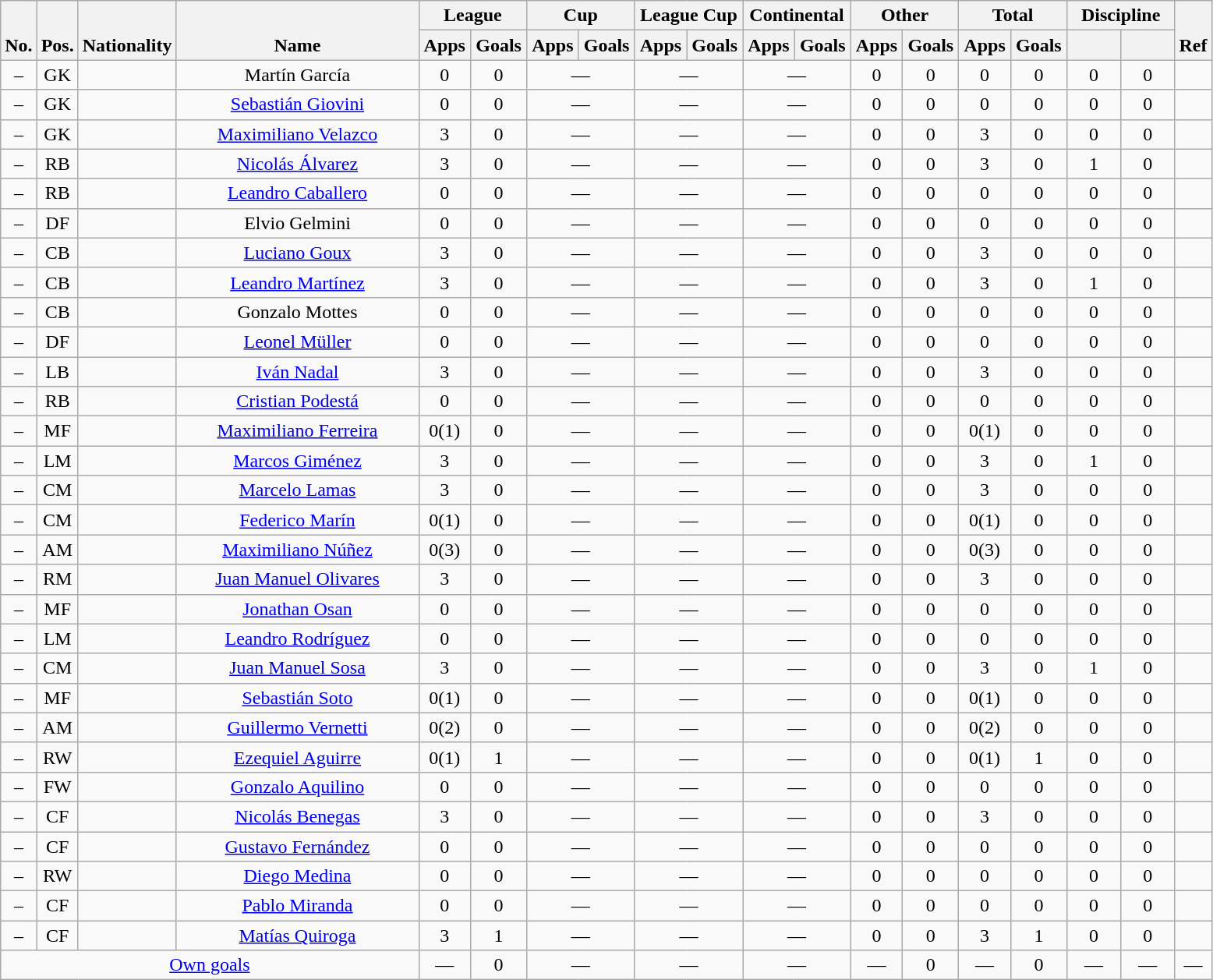<table class="wikitable" style="text-align:center">
<tr>
<th rowspan="2" valign="bottom">No.</th>
<th rowspan="2" valign="bottom">Pos.</th>
<th rowspan="2" valign="bottom">Nationality</th>
<th rowspan="2" valign="bottom" width="200">Name</th>
<th colspan="2" width="85">League</th>
<th colspan="2" width="85">Cup</th>
<th colspan="2" width="85">League Cup</th>
<th colspan="2" width="85">Continental</th>
<th colspan="2" width="85">Other</th>
<th colspan="2" width="85">Total</th>
<th colspan="2" width="85">Discipline</th>
<th rowspan="2" valign="bottom">Ref</th>
</tr>
<tr>
<th>Apps</th>
<th>Goals</th>
<th>Apps</th>
<th>Goals</th>
<th>Apps</th>
<th>Goals</th>
<th>Apps</th>
<th>Goals</th>
<th>Apps</th>
<th>Goals</th>
<th>Apps</th>
<th>Goals</th>
<th></th>
<th></th>
</tr>
<tr>
<td align="center">–</td>
<td align="center">GK</td>
<td align="center"></td>
<td align="center">Martín García</td>
<td>0</td>
<td>0</td>
<td colspan="2">—</td>
<td colspan="2">—</td>
<td colspan="2">—</td>
<td>0</td>
<td>0</td>
<td>0</td>
<td>0</td>
<td>0</td>
<td>0</td>
<td></td>
</tr>
<tr>
<td align="center">–</td>
<td align="center">GK</td>
<td align="center"></td>
<td align="center"><a href='#'>Sebastián Giovini</a></td>
<td>0</td>
<td>0</td>
<td colspan="2">—</td>
<td colspan="2">—</td>
<td colspan="2">—</td>
<td>0</td>
<td>0</td>
<td>0</td>
<td>0</td>
<td>0</td>
<td>0</td>
<td></td>
</tr>
<tr>
<td align="center">–</td>
<td align="center">GK</td>
<td align="center"></td>
<td align="center"><a href='#'>Maximiliano Velazco</a></td>
<td>3</td>
<td>0</td>
<td colspan="2">—</td>
<td colspan="2">—</td>
<td colspan="2">—</td>
<td>0</td>
<td>0</td>
<td>3</td>
<td>0</td>
<td>0</td>
<td>0</td>
<td></td>
</tr>
<tr>
<td align="center">–</td>
<td align="center">RB</td>
<td align="center"></td>
<td align="center"><a href='#'>Nicolás Álvarez</a></td>
<td>3</td>
<td>0</td>
<td colspan="2">—</td>
<td colspan="2">—</td>
<td colspan="2">—</td>
<td>0</td>
<td>0</td>
<td>3</td>
<td>0</td>
<td>1</td>
<td>0</td>
<td></td>
</tr>
<tr>
<td align="center">–</td>
<td align="center">RB</td>
<td align="center"></td>
<td align="center"><a href='#'>Leandro Caballero</a></td>
<td>0</td>
<td>0</td>
<td colspan="2">—</td>
<td colspan="2">—</td>
<td colspan="2">—</td>
<td>0</td>
<td>0</td>
<td>0</td>
<td>0</td>
<td>0</td>
<td>0</td>
<td></td>
</tr>
<tr>
<td align="center">–</td>
<td align="center">DF</td>
<td align="center"></td>
<td align="center">Elvio Gelmini</td>
<td>0</td>
<td>0</td>
<td colspan="2">—</td>
<td colspan="2">—</td>
<td colspan="2">—</td>
<td>0</td>
<td>0</td>
<td>0</td>
<td>0</td>
<td>0</td>
<td>0</td>
<td></td>
</tr>
<tr>
<td align="center">–</td>
<td align="center">CB</td>
<td align="center"></td>
<td align="center"><a href='#'>Luciano Goux</a></td>
<td>3</td>
<td>0</td>
<td colspan="2">—</td>
<td colspan="2">—</td>
<td colspan="2">—</td>
<td>0</td>
<td>0</td>
<td>3</td>
<td>0</td>
<td>0</td>
<td>0</td>
<td></td>
</tr>
<tr>
<td align="center">–</td>
<td align="center">CB</td>
<td align="center"></td>
<td align="center"><a href='#'>Leandro Martínez</a></td>
<td>3</td>
<td>0</td>
<td colspan="2">—</td>
<td colspan="2">—</td>
<td colspan="2">—</td>
<td>0</td>
<td>0</td>
<td>3</td>
<td>0</td>
<td>1</td>
<td>0</td>
<td></td>
</tr>
<tr>
<td align="center">–</td>
<td align="center">CB</td>
<td align="center"></td>
<td align="center">Gonzalo Mottes</td>
<td>0</td>
<td>0</td>
<td colspan="2">—</td>
<td colspan="2">—</td>
<td colspan="2">—</td>
<td>0</td>
<td>0</td>
<td>0</td>
<td>0</td>
<td>0</td>
<td>0</td>
<td></td>
</tr>
<tr>
<td align="center">–</td>
<td align="center">DF</td>
<td align="center"></td>
<td align="center"><a href='#'>Leonel Müller</a></td>
<td>0</td>
<td>0</td>
<td colspan="2">—</td>
<td colspan="2">—</td>
<td colspan="2">—</td>
<td>0</td>
<td>0</td>
<td>0</td>
<td>0</td>
<td>0</td>
<td>0</td>
<td></td>
</tr>
<tr>
<td align="center">–</td>
<td align="center">LB</td>
<td align="center"></td>
<td align="center"><a href='#'>Iván Nadal</a></td>
<td>3</td>
<td>0</td>
<td colspan="2">—</td>
<td colspan="2">—</td>
<td colspan="2">—</td>
<td>0</td>
<td>0</td>
<td>3</td>
<td>0</td>
<td>0</td>
<td>0</td>
<td></td>
</tr>
<tr>
<td align="center">–</td>
<td align="center">RB</td>
<td align="center"></td>
<td align="center"><a href='#'>Cristian Podestá</a></td>
<td>0</td>
<td>0</td>
<td colspan="2">—</td>
<td colspan="2">—</td>
<td colspan="2">—</td>
<td>0</td>
<td>0</td>
<td>0</td>
<td>0</td>
<td>0</td>
<td>0</td>
<td></td>
</tr>
<tr>
<td align="center">–</td>
<td align="center">MF</td>
<td align="center"></td>
<td align="center"><a href='#'>Maximiliano Ferreira</a></td>
<td>0(1)</td>
<td>0</td>
<td colspan="2">—</td>
<td colspan="2">—</td>
<td colspan="2">—</td>
<td>0</td>
<td>0</td>
<td>0(1)</td>
<td>0</td>
<td>0</td>
<td>0</td>
<td></td>
</tr>
<tr>
<td align="center">–</td>
<td align="center">LM</td>
<td align="center"></td>
<td align="center"><a href='#'>Marcos Giménez</a></td>
<td>3</td>
<td>0</td>
<td colspan="2">—</td>
<td colspan="2">—</td>
<td colspan="2">—</td>
<td>0</td>
<td>0</td>
<td>3</td>
<td>0</td>
<td>1</td>
<td>0</td>
<td></td>
</tr>
<tr>
<td align="center">–</td>
<td align="center">CM</td>
<td align="center"></td>
<td align="center"><a href='#'>Marcelo Lamas</a></td>
<td>3</td>
<td>0</td>
<td colspan="2">—</td>
<td colspan="2">—</td>
<td colspan="2">—</td>
<td>0</td>
<td>0</td>
<td>3</td>
<td>0</td>
<td>0</td>
<td>0</td>
<td></td>
</tr>
<tr>
<td align="center">–</td>
<td align="center">CM</td>
<td align="center"></td>
<td align="center"><a href='#'>Federico Marín</a></td>
<td>0(1)</td>
<td>0</td>
<td colspan="2">—</td>
<td colspan="2">—</td>
<td colspan="2">—</td>
<td>0</td>
<td>0</td>
<td>0(1)</td>
<td>0</td>
<td>0</td>
<td>0</td>
<td></td>
</tr>
<tr>
<td align="center">–</td>
<td align="center">AM</td>
<td align="center"></td>
<td align="center"><a href='#'>Maximiliano Núñez</a></td>
<td>0(3)</td>
<td>0</td>
<td colspan="2">—</td>
<td colspan="2">—</td>
<td colspan="2">—</td>
<td>0</td>
<td>0</td>
<td>0(3)</td>
<td>0</td>
<td>0</td>
<td>0</td>
<td></td>
</tr>
<tr>
<td align="center">–</td>
<td align="center">RM</td>
<td align="center"></td>
<td align="center"><a href='#'>Juan Manuel Olivares</a></td>
<td>3</td>
<td>0</td>
<td colspan="2">—</td>
<td colspan="2">—</td>
<td colspan="2">—</td>
<td>0</td>
<td>0</td>
<td>3</td>
<td>0</td>
<td>0</td>
<td>0</td>
<td></td>
</tr>
<tr>
<td align="center">–</td>
<td align="center">MF</td>
<td align="center"></td>
<td align="center"><a href='#'>Jonathan Osan</a></td>
<td>0</td>
<td>0</td>
<td colspan="2">—</td>
<td colspan="2">—</td>
<td colspan="2">—</td>
<td>0</td>
<td>0</td>
<td>0</td>
<td>0</td>
<td>0</td>
<td>0</td>
<td></td>
</tr>
<tr>
<td align="center">–</td>
<td align="center">LM</td>
<td align="center"></td>
<td align="center"><a href='#'>Leandro Rodríguez</a></td>
<td>0</td>
<td>0</td>
<td colspan="2">—</td>
<td colspan="2">—</td>
<td colspan="2">—</td>
<td>0</td>
<td>0</td>
<td>0</td>
<td>0</td>
<td>0</td>
<td>0</td>
<td></td>
</tr>
<tr>
<td align="center">–</td>
<td align="center">CM</td>
<td align="center"></td>
<td align="center"><a href='#'>Juan Manuel Sosa</a></td>
<td>3</td>
<td>0</td>
<td colspan="2">—</td>
<td colspan="2">—</td>
<td colspan="2">—</td>
<td>0</td>
<td>0</td>
<td>3</td>
<td>0</td>
<td>1</td>
<td>0</td>
<td></td>
</tr>
<tr>
<td align="center">–</td>
<td align="center">MF</td>
<td align="center"></td>
<td align="center"><a href='#'>Sebastián Soto</a></td>
<td>0(1)</td>
<td>0</td>
<td colspan="2">—</td>
<td colspan="2">—</td>
<td colspan="2">—</td>
<td>0</td>
<td>0</td>
<td>0(1)</td>
<td>0</td>
<td>0</td>
<td>0</td>
<td></td>
</tr>
<tr>
<td align="center">–</td>
<td align="center">AM</td>
<td align="center"></td>
<td align="center"><a href='#'>Guillermo Vernetti</a></td>
<td>0(2)</td>
<td>0</td>
<td colspan="2">—</td>
<td colspan="2">—</td>
<td colspan="2">—</td>
<td>0</td>
<td>0</td>
<td>0(2)</td>
<td>0</td>
<td>0</td>
<td>0</td>
<td></td>
</tr>
<tr>
<td align="center">–</td>
<td align="center">RW</td>
<td align="center"></td>
<td align="center"><a href='#'>Ezequiel Aguirre</a></td>
<td>0(1)</td>
<td>1</td>
<td colspan="2">—</td>
<td colspan="2">—</td>
<td colspan="2">—</td>
<td>0</td>
<td>0</td>
<td>0(1)</td>
<td>1</td>
<td>0</td>
<td>0</td>
<td></td>
</tr>
<tr>
<td align="center">–</td>
<td align="center">FW</td>
<td align="center"></td>
<td align="center"><a href='#'>Gonzalo Aquilino</a></td>
<td>0</td>
<td>0</td>
<td colspan="2">—</td>
<td colspan="2">—</td>
<td colspan="2">—</td>
<td>0</td>
<td>0</td>
<td>0</td>
<td>0</td>
<td>0</td>
<td>0</td>
<td></td>
</tr>
<tr>
<td align="center">–</td>
<td align="center">CF</td>
<td align="center"></td>
<td align="center"><a href='#'>Nicolás Benegas</a></td>
<td>3</td>
<td>0</td>
<td colspan="2">—</td>
<td colspan="2">—</td>
<td colspan="2">—</td>
<td>0</td>
<td>0</td>
<td>3</td>
<td>0</td>
<td>0</td>
<td>0</td>
<td></td>
</tr>
<tr>
<td align="center">–</td>
<td align="center">CF</td>
<td align="center"></td>
<td align="center"><a href='#'>Gustavo Fernández</a></td>
<td>0</td>
<td>0</td>
<td colspan="2">—</td>
<td colspan="2">—</td>
<td colspan="2">—</td>
<td>0</td>
<td>0</td>
<td>0</td>
<td>0</td>
<td>0</td>
<td>0</td>
<td></td>
</tr>
<tr>
<td align="center">–</td>
<td align="center">RW</td>
<td align="center"></td>
<td align="center"><a href='#'>Diego Medina</a></td>
<td>0</td>
<td>0</td>
<td colspan="2">—</td>
<td colspan="2">—</td>
<td colspan="2">—</td>
<td>0</td>
<td>0</td>
<td>0</td>
<td>0</td>
<td>0</td>
<td>0</td>
<td></td>
</tr>
<tr>
<td align="center">–</td>
<td align="center">CF</td>
<td align="center"></td>
<td align="center"><a href='#'>Pablo Miranda</a></td>
<td>0</td>
<td>0</td>
<td colspan="2">—</td>
<td colspan="2">—</td>
<td colspan="2">—</td>
<td>0</td>
<td>0</td>
<td>0</td>
<td>0</td>
<td>0</td>
<td>0</td>
<td></td>
</tr>
<tr>
<td align="center">–</td>
<td align="center">CF</td>
<td align="center"></td>
<td align="center"><a href='#'>Matías Quiroga</a></td>
<td>3</td>
<td>1</td>
<td colspan="2">—</td>
<td colspan="2">—</td>
<td colspan="2">—</td>
<td>0</td>
<td>0</td>
<td>3</td>
<td>1</td>
<td>0</td>
<td>0</td>
<td></td>
</tr>
<tr>
<td colspan="4" align="center"><a href='#'>Own goals</a></td>
<td>—</td>
<td>0</td>
<td colspan="2">—</td>
<td colspan="2">—</td>
<td colspan="2">—</td>
<td>—</td>
<td>0</td>
<td>—</td>
<td>0</td>
<td>—</td>
<td>—</td>
<td>—</td>
</tr>
</table>
